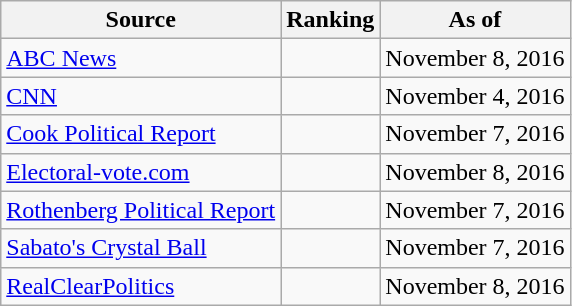<table class="wikitable" style="text-align:center">
<tr>
<th>Source</th>
<th>Ranking</th>
<th>As of</th>
</tr>
<tr>
<td align="left"><a href='#'>ABC News</a></td>
<td></td>
<td>November 8, 2016</td>
</tr>
<tr>
<td align="left"><a href='#'>CNN</a></td>
<td></td>
<td>November 4, 2016</td>
</tr>
<tr>
<td align="left"><a href='#'>Cook Political Report</a></td>
<td></td>
<td>November 7, 2016</td>
</tr>
<tr>
<td align="left"><a href='#'>Electoral-vote.com</a></td>
<td></td>
<td>November 8, 2016</td>
</tr>
<tr>
<td align=left><a href='#'>Rothenberg Political Report</a></td>
<td></td>
<td>November 7, 2016</td>
</tr>
<tr>
<td align="left"><a href='#'>Sabato's Crystal Ball</a></td>
<td></td>
<td>November 7, 2016</td>
</tr>
<tr>
<td align="left"><a href='#'>RealClearPolitics</a></td>
<td></td>
<td>November 8, 2016</td>
</tr>
</table>
